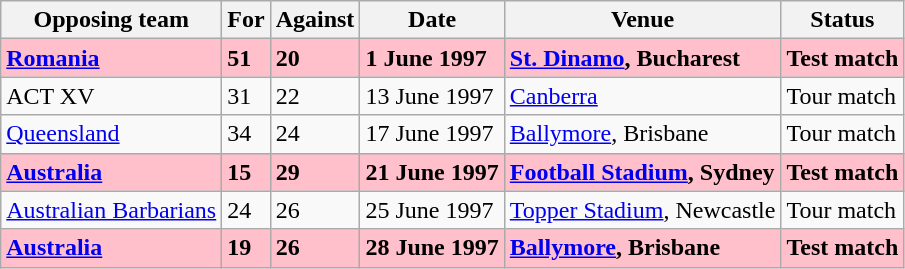<table class=wikitable>
<tr>
<th>Opposing team</th>
<th>For</th>
<th>Against</th>
<th>Date</th>
<th>Venue</th>
<th>Status</th>
</tr>
<tr bgcolor=pink>
<td><strong><a href='#'>Romania</a></strong></td>
<td><strong>51</strong></td>
<td><strong>20</strong></td>
<td><strong>1 June 1997</strong></td>
<td><strong><a href='#'>St. Dinamo</a>, Bucharest</strong></td>
<td><strong>Test match</strong></td>
</tr>
<tr>
<td>ACT XV</td>
<td>31</td>
<td>22</td>
<td>13 June 1997</td>
<td><a href='#'>Canberra</a></td>
<td>Tour match</td>
</tr>
<tr>
<td><a href='#'>Queensland</a></td>
<td>34</td>
<td>24</td>
<td>17 June 1997</td>
<td><a href='#'>Ballymore</a>, Brisbane</td>
<td>Tour match</td>
</tr>
<tr bgcolor=pink>
<td><strong><a href='#'>Australia</a></strong></td>
<td><strong>15</strong></td>
<td><strong>29</strong></td>
<td><strong>21 June 1997</strong></td>
<td><strong><a href='#'>Football Stadium</a>, Sydney</strong></td>
<td><strong>Test match</strong></td>
</tr>
<tr>
<td><a href='#'>Australian Barbarians</a></td>
<td>24</td>
<td>26</td>
<td>25 June 1997</td>
<td><a href='#'>Topper Stadium</a>, Newcastle </td>
<td>Tour match</td>
</tr>
<tr bgcolor=pink>
<td><strong><a href='#'>Australia</a></strong></td>
<td><strong>19</strong></td>
<td><strong>26</strong></td>
<td><strong>28 June 1997</strong></td>
<td><strong><a href='#'>Ballymore</a>, Brisbane</strong></td>
<td><strong>Test match</strong></td>
</tr>
</table>
